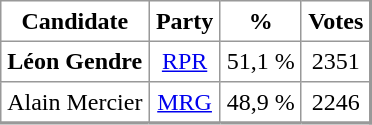<table align="center" rules="all" cellspacing="0" cellpadding="4" style="border: 1px solid #999; border-right: 2px solid #999; border-bottom: 2px solid #999">
<tr>
<th>Candidate</th>
<th>Party</th>
<th>%</th>
<th>Votes</th>
</tr>
<tr align=center>
<td><strong>Léon Gendre</strong></td>
<td><a href='#'>RPR</a></td>
<td>51,1 %</td>
<td>2351</td>
</tr>
<tr align=center>
<td>Alain Mercier</td>
<td><a href='#'>MRG</a></td>
<td>48,9 %</td>
<td>2246</td>
</tr>
<tr>
</tr>
</table>
